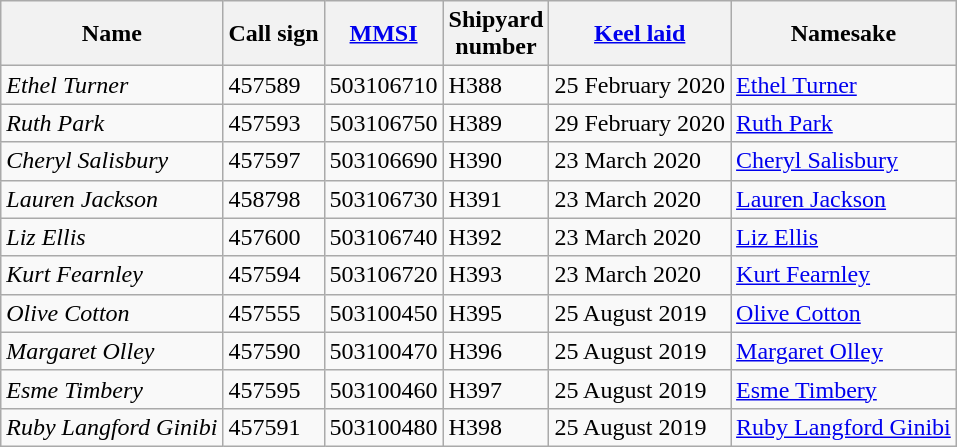<table class="wikitable sortable">
<tr>
<th>Name</th>
<th>Call sign</th>
<th><a href='#'>MMSI</a></th>
<th>Shipyard<br>number</th>
<th><a href='#'>Keel laid</a></th>
<th>Namesake</th>
</tr>
<tr>
<td><em>Ethel Turner</em></td>
<td>457589</td>
<td>503106710</td>
<td>H388</td>
<td>25 February 2020</td>
<td><a href='#'>Ethel Turner</a></td>
</tr>
<tr>
<td><em>Ruth Park</em></td>
<td>457593</td>
<td>503106750</td>
<td>H389</td>
<td>29 February 2020</td>
<td><a href='#'>Ruth Park</a></td>
</tr>
<tr>
<td><em>Cheryl Salisbury</em></td>
<td>457597</td>
<td>503106690</td>
<td>H390</td>
<td>23 March 2020</td>
<td><a href='#'>Cheryl Salisbury</a></td>
</tr>
<tr>
<td><em>Lauren Jackson</em></td>
<td>458798</td>
<td>503106730</td>
<td>H391</td>
<td>23 March 2020</td>
<td><a href='#'>Lauren Jackson</a></td>
</tr>
<tr>
<td><em>Liz Ellis</em></td>
<td>457600</td>
<td>503106740</td>
<td>H392</td>
<td>23 March 2020</td>
<td><a href='#'>Liz Ellis</a></td>
</tr>
<tr>
<td><em>Kurt Fearnley</em></td>
<td>457594</td>
<td>503106720</td>
<td>H393</td>
<td>23 March 2020</td>
<td><a href='#'>Kurt Fearnley</a></td>
</tr>
<tr>
<td><em>Olive Cotton</em></td>
<td>457555</td>
<td>503100450</td>
<td>H395</td>
<td>25 August 2019</td>
<td><a href='#'>Olive Cotton</a></td>
</tr>
<tr>
<td><em>Margaret Olley </em></td>
<td>457590</td>
<td>503100470</td>
<td>H396</td>
<td>25 August 2019</td>
<td><a href='#'>Margaret Olley</a></td>
</tr>
<tr>
<td><em>Esme Timbery</em></td>
<td>457595</td>
<td>503100460</td>
<td>H397</td>
<td>25 August 2019</td>
<td><a href='#'>Esme Timbery</a></td>
</tr>
<tr>
<td><em>Ruby Langford Ginibi</em></td>
<td>457591</td>
<td>503100480</td>
<td>H398</td>
<td>25 August 2019</td>
<td><a href='#'>Ruby Langford Ginibi</a></td>
</tr>
</table>
